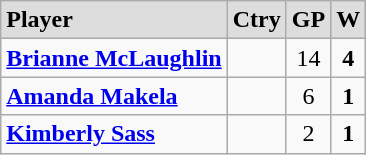<table class="wikitable">
<tr align="center" style="font-weight:bold; background-color:#dddddd;" |>
<td align="left">Player</td>
<td>Ctry</td>
<td>GP</td>
<td>W</td>
</tr>
<tr align="center">
<td align="left"><strong><a href='#'>Brianne McLaughlin</a></strong></td>
<td></td>
<td>14</td>
<td><strong>4</strong></td>
</tr>
<tr align="center">
<td align="left"><strong><a href='#'>Amanda Makela</a></strong></td>
<td></td>
<td>6</td>
<td><strong>1</strong></td>
</tr>
<tr align="center">
<td align="left"><strong><a href='#'>Kimberly Sass</a></strong></td>
<td></td>
<td>2</td>
<td><strong>1</strong></td>
</tr>
</table>
